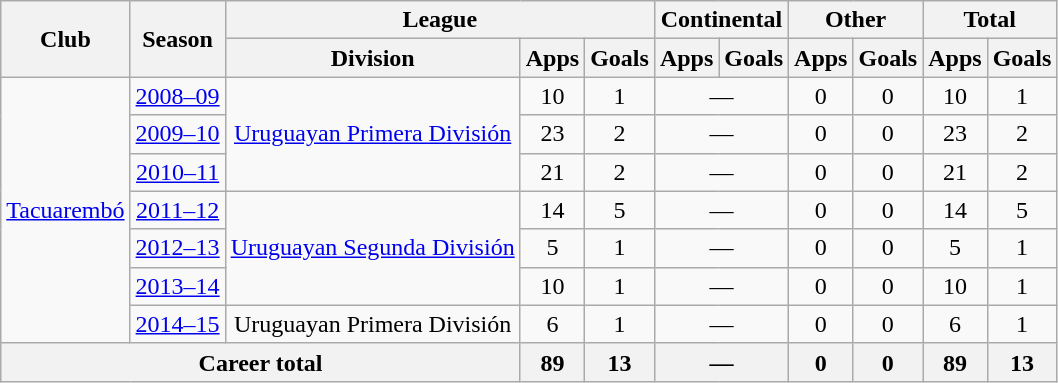<table class="wikitable" style="text-align:center">
<tr>
<th rowspan="2">Club</th>
<th rowspan="2">Season</th>
<th colspan="3">League</th>
<th colspan="2">Continental</th>
<th colspan="2">Other</th>
<th colspan="2">Total</th>
</tr>
<tr>
<th>Division</th>
<th>Apps</th>
<th>Goals</th>
<th>Apps</th>
<th>Goals</th>
<th>Apps</th>
<th>Goals</th>
<th>Apps</th>
<th>Goals</th>
</tr>
<tr>
<td rowspan="7"><a href='#'>Tacuarembó</a></td>
<td><a href='#'>2008–09</a></td>
<td rowspan="3"><a href='#'>Uruguayan Primera División</a></td>
<td>10</td>
<td>1</td>
<td colspan="2">—</td>
<td>0</td>
<td>0</td>
<td>10</td>
<td>1</td>
</tr>
<tr>
<td><a href='#'>2009–10</a></td>
<td>23</td>
<td>2</td>
<td colspan="2">—</td>
<td>0</td>
<td>0</td>
<td>23</td>
<td>2</td>
</tr>
<tr>
<td><a href='#'>2010–11</a></td>
<td>21</td>
<td>2</td>
<td colspan="2">—</td>
<td>0</td>
<td>0</td>
<td>21</td>
<td>2</td>
</tr>
<tr>
<td><a href='#'>2011–12</a></td>
<td rowspan="3"><a href='#'>Uruguayan Segunda División</a></td>
<td>14</td>
<td>5</td>
<td colspan="2">—</td>
<td>0</td>
<td>0</td>
<td>14</td>
<td>5</td>
</tr>
<tr>
<td><a href='#'>2012–13</a></td>
<td>5</td>
<td>1</td>
<td colspan="2">—</td>
<td>0</td>
<td>0</td>
<td>5</td>
<td>1</td>
</tr>
<tr>
<td><a href='#'>2013–14</a></td>
<td>10</td>
<td>1</td>
<td colspan="2">—</td>
<td>0</td>
<td>0</td>
<td>10</td>
<td>1</td>
</tr>
<tr>
<td><a href='#'>2014–15</a></td>
<td>Uruguayan Primera División</td>
<td>6</td>
<td>1</td>
<td colspan="2">—</td>
<td>0</td>
<td>0</td>
<td>6</td>
<td>1</td>
</tr>
<tr>
<th colspan="3">Career total</th>
<th>89</th>
<th>13</th>
<th colspan="2">—</th>
<th>0</th>
<th>0</th>
<th>89</th>
<th>13</th>
</tr>
</table>
